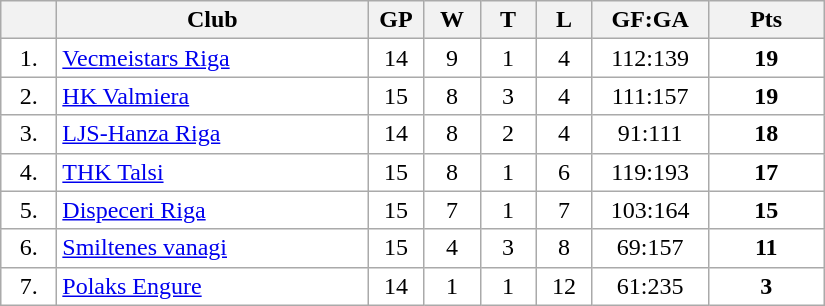<table class="wikitable">
<tr>
<th width="30"></th>
<th width="200">Club</th>
<th width="30">GP</th>
<th width="30">W</th>
<th width="30">T</th>
<th width="30">L</th>
<th width="70">GF:GA</th>
<th width="70">Pts</th>
</tr>
<tr bgcolor="#FFFFFF" align="center">
<td>1.</td>
<td align="left"><a href='#'>Vecmeistars Riga</a></td>
<td>14</td>
<td>9</td>
<td>1</td>
<td>4</td>
<td>112:139</td>
<td><strong>19</strong></td>
</tr>
<tr bgcolor="#FFFFFF" align="center">
<td>2.</td>
<td align="left"><a href='#'>HK Valmiera</a></td>
<td>15</td>
<td>8</td>
<td>3</td>
<td>4</td>
<td>111:157</td>
<td><strong>19</strong></td>
</tr>
<tr bgcolor="#FFFFFF" align="center">
<td>3.</td>
<td align="left"><a href='#'>LJS-Hanza Riga</a></td>
<td>14</td>
<td>8</td>
<td>2</td>
<td>4</td>
<td>91:111</td>
<td><strong>18</strong></td>
</tr>
<tr bgcolor="#FFFFFF" align="center">
<td>4.</td>
<td align="left"><a href='#'>THK Talsi</a></td>
<td>15</td>
<td>8</td>
<td>1</td>
<td>6</td>
<td>119:193</td>
<td><strong>17</strong></td>
</tr>
<tr bgcolor="#FFFFFF" align="center">
<td>5.</td>
<td align="left"><a href='#'>Dispeceri Riga</a></td>
<td>15</td>
<td>7</td>
<td>1</td>
<td>7</td>
<td>103:164</td>
<td><strong>15</strong></td>
</tr>
<tr bgcolor="#FFFFFF" align="center">
<td>6.</td>
<td align="left"><a href='#'>Smiltenes vanagi</a></td>
<td>15</td>
<td>4</td>
<td>3</td>
<td>8</td>
<td>69:157</td>
<td><strong>11</strong></td>
</tr>
<tr bgcolor="#FFFFFF" align="center">
<td>7.</td>
<td align="left"><a href='#'>Polaks Engure</a></td>
<td>14</td>
<td>1</td>
<td>1</td>
<td>12</td>
<td>61:235</td>
<td><strong>3</strong></td>
</tr>
</table>
